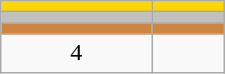<table class="wikitable" style="width:150px;">
<tr style="background:gold;">
<td align=center></td>
<td></td>
</tr>
<tr style="background:silver;">
<td align=center></td>
<td></td>
</tr>
<tr style="background:peru;">
<td align=center></td>
<td></td>
</tr>
<tr>
<td align=center>4</td>
<td></td>
</tr>
</table>
